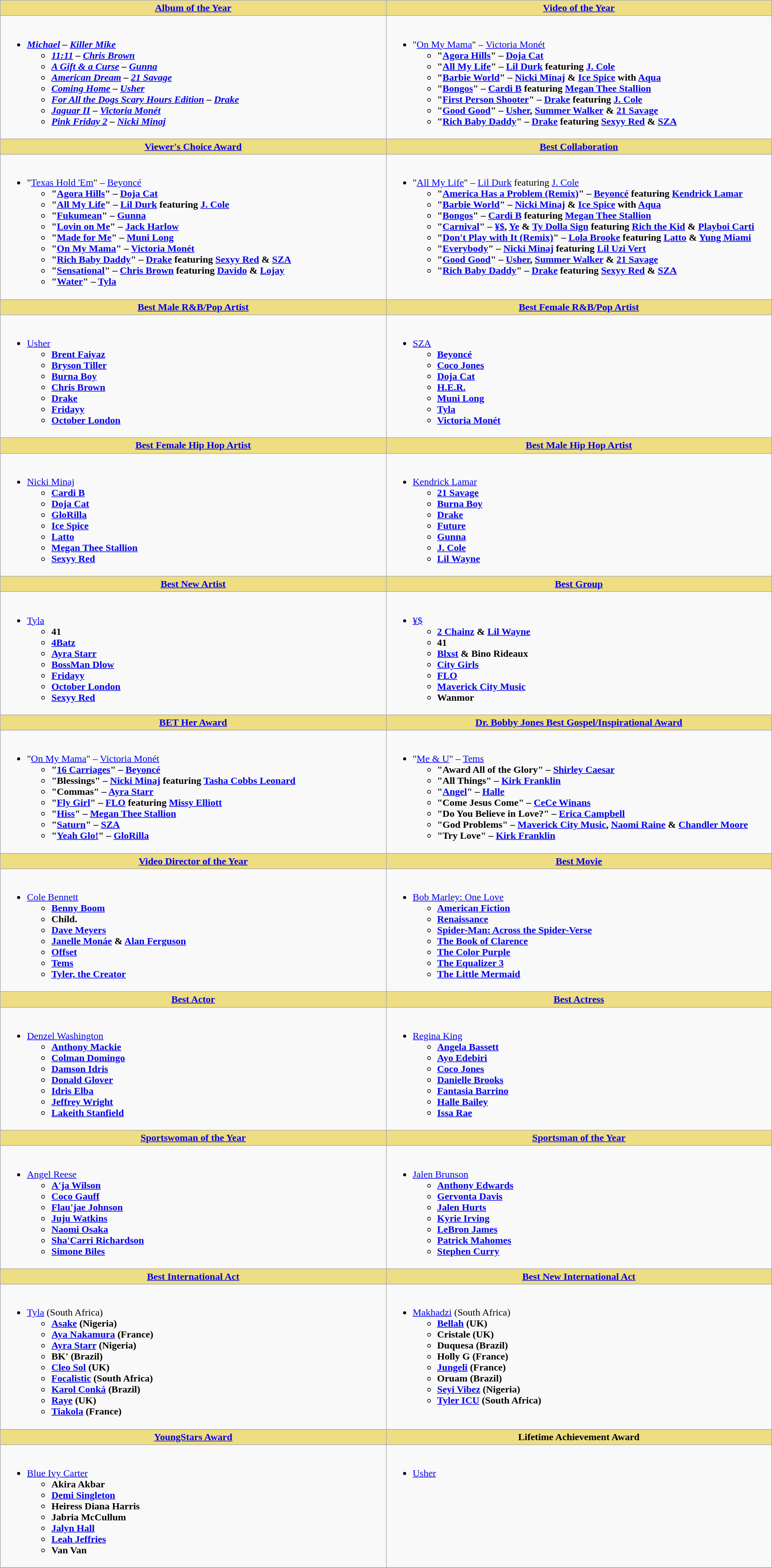<table class=wikitable width="100%">
<tr>
<th style="background:#EEDD82;"! width="50%"><a href='#'>Album of the Year</a></th>
<th style="background:#EEDD82;"! width="50%"><a href='#'>Video of the Year</a></th>
</tr>
<tr>
<td valign="top"><br><ul><li><strong><em><a href='#'>Michael</a><em> – <a href='#'>Killer Mike</a><strong><ul><li></em><a href='#'>11:11</a><em> – <a href='#'>Chris Brown</a></li><li></em><a href='#'>A Gift & a Curse</a><em> – <a href='#'>Gunna</a></li><li></em><a href='#'>American Dream</a><em> – <a href='#'>21 Savage</a></li><li></em><a href='#'>Coming Home</a><em> – <a href='#'>Usher</a></li><li></em><a href='#'>For All the Dogs Scary Hours Edition</a><em> – <a href='#'>Drake</a></li><li></em><a href='#'>Jaguar II</a><em> – <a href='#'>Victoria Monét</a></li><li></em><a href='#'>Pink Friday 2</a><em> – <a href='#'>Nicki Minaj</a></li></ul></li></ul></td>
<td valign="top"><br><ul><li></strong>"<a href='#'>On My Mama</a>" – <a href='#'>Victoria Monét</a><strong><ul><li>"<a href='#'>Agora Hills</a>" – <a href='#'>Doja Cat</a></li><li>"<a href='#'>All My Life</a>" – <a href='#'>Lil Durk</a> featuring <a href='#'>J. Cole</a></li><li>"<a href='#'>Barbie World</a>" – <a href='#'>Nicki Minaj</a> & <a href='#'>Ice Spice</a> with <a href='#'>Aqua</a></li><li>"<a href='#'>Bongos</a>" – <a href='#'>Cardi B</a> featuring <a href='#'>Megan Thee Stallion</a></li><li>"<a href='#'>First Person Shooter</a>" – <a href='#'>Drake</a> featuring <a href='#'>J. Cole</a></li><li>"<a href='#'>Good Good</a>" – <a href='#'>Usher</a>, <a href='#'>Summer Walker</a> & <a href='#'>21 Savage</a></li><li>"<a href='#'>Rich Baby Daddy</a>" – <a href='#'>Drake</a> featuring <a href='#'>Sexyy Red</a> & <a href='#'>SZA</a></li></ul></li></ul></td>
</tr>
<tr>
<th style="background:#EEDD82;"! width="50%"><a href='#'>Viewer's Choice Award</a></th>
<th style="background:#EEDD82;"! width="50%"><a href='#'>Best Collaboration</a></th>
</tr>
<tr>
<td valign="top"><br><ul><li></strong>"<a href='#'>Texas Hold 'Em</a>" – <a href='#'>Beyoncé</a><strong><ul><li>"<a href='#'>Agora Hills</a>" – <a href='#'>Doja Cat</a></li><li>"<a href='#'>All My Life</a>" – <a href='#'>Lil Durk</a> featuring <a href='#'>J. Cole</a></li><li>"<a href='#'>Fukumean</a>" – <a href='#'>Gunna</a></li><li>"<a href='#'>Lovin on Me</a>" – <a href='#'>Jack Harlow</a></li><li>"<a href='#'>Made for Me</a>" – <a href='#'>Muni Long</a></li><li>"<a href='#'>On My Mama</a>" – <a href='#'>Victoria Monét</a></li><li>"<a href='#'>Rich Baby Daddy</a>" – <a href='#'>Drake</a> featuring <a href='#'>Sexyy Red</a> & <a href='#'>SZA</a></li><li>"<a href='#'>Sensational</a>" – <a href='#'>Chris Brown</a> featuring <a href='#'>Davido</a> & <a href='#'>Lojay</a></li><li>"<a href='#'>Water</a>" – <a href='#'>Tyla</a></li></ul></li></ul></td>
<td valign="top"><br><ul><li></strong>"<a href='#'>All My Life</a>" – <a href='#'>Lil Durk</a> featuring <a href='#'>J. Cole</a><strong><ul><li>"<a href='#'>America Has a Problem (Remix)</a>" – <a href='#'>Beyoncé</a> featuring <a href='#'>Kendrick Lamar</a></li><li>"<a href='#'>Barbie World</a>" – <a href='#'>Nicki Minaj</a> & <a href='#'>Ice Spice</a> with <a href='#'>Aqua</a></li><li>"<a href='#'>Bongos</a>" – <a href='#'>Cardi B</a> featuring <a href='#'>Megan Thee Stallion</a></li><li>"<a href='#'>Carnival</a>" – <a href='#'>¥$</a>, <a href='#'>Ye</a> & <a href='#'>Ty Dolla Sign</a> featuring <a href='#'>Rich the Kid</a> & <a href='#'>Playboi Carti</a></li><li>"<a href='#'>Don't Play with It (Remix)</a>" – <a href='#'>Lola Brooke</a> featuring <a href='#'>Latto</a> & <a href='#'>Yung Miami</a></li><li>"<a href='#'>Everybody</a>" – <a href='#'>Nicki Minaj</a> featuring <a href='#'>Lil Uzi Vert</a></li><li>"<a href='#'>Good Good</a>" – <a href='#'>Usher</a>, <a href='#'>Summer Walker</a> & <a href='#'>21 Savage</a></li><li>"<a href='#'>Rich Baby Daddy</a>" – <a href='#'>Drake</a> featuring <a href='#'>Sexyy Red</a> & <a href='#'>SZA</a></li></ul></li></ul></td>
</tr>
<tr>
<th style="background:#EEDD82;"! width="50%"><a href='#'>Best Male R&B/Pop Artist</a></th>
<th style="background:#EEDD82;"! width="50%"><a href='#'>Best Female R&B/Pop Artist</a></th>
</tr>
<tr>
<td valign="top"><br><ul><li></strong><a href='#'>Usher</a><strong><ul><li><a href='#'>Brent Faiyaz</a></li><li><a href='#'>Bryson Tiller</a></li><li><a href='#'>Burna Boy</a></li><li><a href='#'>Chris Brown</a></li><li><a href='#'>Drake</a></li><li><a href='#'>Fridayy</a></li><li><a href='#'>October London</a></li></ul></li></ul></td>
<td valign="top"><br><ul><li></strong><a href='#'>SZA</a><strong><ul><li><a href='#'>Beyoncé</a></li><li><a href='#'>Coco Jones</a></li><li><a href='#'>Doja Cat</a></li><li><a href='#'>H.E.R.</a></li><li><a href='#'>Muni Long</a></li><li><a href='#'>Tyla</a></li><li><a href='#'>Victoria Monét</a></li></ul></li></ul></td>
</tr>
<tr>
<th style="background:#EEDD82;"! width="50%"><a href='#'>Best Female Hip Hop Artist</a></th>
<th style="background:#EEDD82;"! width="50%"><a href='#'>Best Male Hip Hop Artist</a></th>
</tr>
<tr>
<td valign="top"><br><ul><li></strong><a href='#'>Nicki Minaj</a><strong><ul><li><a href='#'>Cardi B</a></li><li><a href='#'>Doja Cat</a></li><li><a href='#'>GloRilla</a></li><li><a href='#'>Ice Spice</a></li><li><a href='#'>Latto</a></li><li><a href='#'>Megan Thee Stallion</a></li><li><a href='#'>Sexyy Red</a></li></ul></li></ul></td>
<td valign="top"><br><ul><li></strong><a href='#'>Kendrick Lamar</a><strong><ul><li><a href='#'>21 Savage</a></li><li><a href='#'>Burna Boy</a></li><li><a href='#'>Drake</a></li><li><a href='#'>Future</a></li><li><a href='#'>Gunna</a></li><li><a href='#'>J. Cole</a></li><li><a href='#'>Lil Wayne</a></li></ul></li></ul></td>
</tr>
<tr>
<th style="background:#EEDD82;"! width="50%"><a href='#'>Best New Artist</a></th>
<th style="background:#EEDD82;"! width="50%"><a href='#'>Best Group</a></th>
</tr>
<tr>
<td valign="top"><br><ul><li></strong><a href='#'>Tyla</a><strong><ul><li>41</li><li><a href='#'>4Batz</a></li><li><a href='#'>Ayra Starr</a></li><li><a href='#'>BossMan Dlow</a></li><li><a href='#'>Fridayy</a></li><li><a href='#'>October London</a></li><li><a href='#'>Sexyy Red</a></li></ul></li></ul></td>
<td valign="top"><br><ul><li></strong><a href='#'>¥$</a><strong><ul><li><a href='#'>2 Chainz</a> & <a href='#'>Lil Wayne</a></li><li>41</li><li><a href='#'>Blxst</a> & Bino Rideaux</li><li><a href='#'>City Girls</a></li><li><a href='#'>FLO</a></li><li><a href='#'>Maverick City Music</a></li><li>Wanmor</li></ul></li></ul></td>
</tr>
<tr>
<th style="background:#EEDD82;"! width="50%"><a href='#'>BET Her Award</a></th>
<th style="background:#EEDD82;"! width="50%"><a href='#'>Dr. Bobby Jones Best Gospel/Inspirational Award</a></th>
</tr>
<tr>
<td valign="top"><br><ul><li></strong>"<a href='#'>On My Mama</a>" – <a href='#'>Victoria Monét</a><strong><ul><li>"<a href='#'>16 Carriages</a>" – <a href='#'>Beyoncé</a></li><li>"Blessings" – <a href='#'>Nicki Minaj</a> featuring <a href='#'>Tasha Cobbs Leonard</a></li><li>"Commas" – <a href='#'>Ayra Starr</a></li><li>"<a href='#'>Fly Girl</a>" – <a href='#'>FLO</a> featuring <a href='#'>Missy Elliott</a></li><li>"<a href='#'>Hiss</a>" – <a href='#'>Megan Thee Stallion</a></li><li>"<a href='#'>Saturn</a>" – <a href='#'>SZA</a></li><li>"<a href='#'>Yeah Glo!</a>" – <a href='#'>GloRilla</a></li></ul></li></ul></td>
<td valign="top"><br><ul><li></strong>"<a href='#'>Me & U</a>" – <a href='#'>Tems</a><strong><ul><li>"Award All of the Glory" – <a href='#'>Shirley Caesar</a></li><li>"All Things" – <a href='#'>Kirk Franklin</a></li><li>"<a href='#'>Angel</a>" – <a href='#'>Halle</a></li><li>"Come Jesus Come" – <a href='#'>CeCe Winans</a></li><li>"Do You Believe in Love?" – <a href='#'>Erica Campbell</a></li><li>"God Problems" – <a href='#'>Maverick City Music</a>, <a href='#'>Naomi Raine</a> & <a href='#'>Chandler Moore</a></li><li>"Try Love" – <a href='#'>Kirk Franklin</a></li></ul></li></ul></td>
</tr>
<tr>
<th style="background:#EEDD82;"! width="50%"><a href='#'>Video Director of the Year</a></th>
<th style="background:#EEDD82;"! width="50%"><a href='#'>Best Movie</a></th>
</tr>
<tr>
<td valign="top"><br><ul><li></strong><a href='#'>Cole Bennett</a><strong><ul><li><a href='#'>Benny Boom</a></li><li>Child.</li><li><a href='#'>Dave Meyers</a></li><li><a href='#'>Janelle Monáe</a> & <a href='#'>Alan Ferguson</a></li><li><a href='#'>Offset</a></li><li><a href='#'>Tems</a></li><li><a href='#'>Tyler, the Creator</a></li></ul></li></ul></td>
<td valign="top"><br><ul><li></em></strong><a href='#'>Bob Marley: One Love</a><strong><em><ul><li></em><a href='#'>American Fiction</a><em></li><li></em><a href='#'>Renaissance</a><em></li><li></em><a href='#'>Spider-Man: Across the Spider-Verse</a><em></li><li></em><a href='#'>The Book of Clarence</a><em></li><li></em><a href='#'>The Color Purple</a><em></li><li></em><a href='#'>The Equalizer 3</a><em></li><li></em><a href='#'>The Little Mermaid</a><em></li></ul></li></ul></td>
</tr>
<tr>
<th style="background:#EEDD82;"! width="50%"><a href='#'>Best Actor</a></th>
<th style="background:#EEDD82;"! width="50%"><a href='#'>Best Actress</a></th>
</tr>
<tr>
<td valign="top"><br><ul><li></strong><a href='#'>Denzel Washington</a><strong><ul><li><a href='#'>Anthony Mackie</a></li><li><a href='#'>Colman Domingo</a></li><li><a href='#'>Damson Idris</a></li><li><a href='#'>Donald Glover</a></li><li><a href='#'>Idris Elba</a></li><li><a href='#'>Jeffrey Wright</a></li><li><a href='#'>Lakeith Stanfield</a></li></ul></li></ul></td>
<td valign="top"><br><ul><li></strong><a href='#'>Regina King</a><strong><ul><li><a href='#'>Angela Bassett</a></li><li><a href='#'>Ayo Edebiri</a></li><li><a href='#'>Coco Jones</a></li><li><a href='#'>Danielle Brooks</a></li><li><a href='#'>Fantasia Barrino</a></li><li><a href='#'>Halle Bailey</a></li><li><a href='#'>Issa Rae</a></li></ul></li></ul></td>
</tr>
<tr>
<th style="background:#EEDD82;"! width="50%"><a href='#'>Sportswoman of the Year</a></th>
<th style="background:#EEDD82;"! width="50%"><a href='#'>Sportsman of the Year</a></th>
</tr>
<tr>
<td valign="top"><br><ul><li></strong><a href='#'>Angel Reese</a><strong><ul><li><a href='#'>A'ja Wilson</a></li><li><a href='#'>Coco Gauff</a></li><li><a href='#'>Flau'jae Johnson</a></li><li><a href='#'>Juju Watkins</a></li><li><a href='#'>Naomi Osaka</a></li><li><a href='#'>Sha'Carri Richardson</a></li><li><a href='#'>Simone Biles</a></li></ul></li></ul></td>
<td valign="top"><br><ul><li></strong><a href='#'>Jalen Brunson</a><strong><ul><li><a href='#'>Anthony Edwards</a></li><li><a href='#'>Gervonta Davis</a></li><li><a href='#'>Jalen Hurts</a></li><li><a href='#'>Kyrie Irving</a></li><li><a href='#'>LeBron James</a></li><li><a href='#'>Patrick Mahomes</a></li><li><a href='#'>Stephen Curry</a></li></ul></li></ul></td>
</tr>
<tr>
<th style="background:#EEDD82;"! width="50%"><a href='#'>Best International Act</a></th>
<th style="background:#EEDD82;"! width="50%"><a href='#'>Best New International Act</a></th>
</tr>
<tr>
<td valign="top"><br><ul><li></strong><a href='#'>Tyla</a> (South Africa)<strong><ul><li><a href='#'>Asake</a> (Nigeria)</li><li><a href='#'>Aya Nakamura</a> (France)</li><li><a href='#'>Ayra Starr</a> (Nigeria)</li><li>BK' (Brazil)</li><li><a href='#'>Cleo Sol</a> (UK)</li><li><a href='#'>Focalistic</a> (South Africa)</li><li><a href='#'>Karol Conká</a> (Brazil)</li><li><a href='#'>Raye</a> (UK)</li><li><a href='#'>Tiakola</a> (France)</li></ul></li></ul></td>
<td valign="top"><br><ul><li></strong><a href='#'>Makhadzi</a> (South Africa)<strong><ul><li><a href='#'>Bellah</a> (UK)</li><li>Cristale (UK)</li><li>Duquesa (Brazil)</li><li>Holly G (France)</li><li><a href='#'>Jungeli</a> (France)</li><li>Oruam (Brazil)</li><li><a href='#'>Seyi Vibez</a> (Nigeria)</li><li><a href='#'>Tyler ICU</a> (South Africa)</li></ul></li></ul></td>
</tr>
<tr>
<th style="background:#EEDD82;"! width="50%"><a href='#'>YoungStars Award</a></th>
<th style="background:#EEDD82;"!  width="50%">Lifetime Achievement Award</th>
</tr>
<tr>
<td valign="top"><br><ul><li></strong><a href='#'>Blue Ivy Carter</a><strong><ul><li>Akira Akbar</li><li><a href='#'>Demi Singleton</a></li><li>Heiress Diana Harris</li><li>Jabria McCullum</li><li><a href='#'>Jalyn Hall</a></li><li><a href='#'>Leah Jeffries</a></li><li>Van Van</li></ul></li></ul></td>
<td valign="top"><br><ul><li></strong><a href='#'>Usher</a><strong></li></ul></td>
</tr>
<tr>
</tr>
</table>
